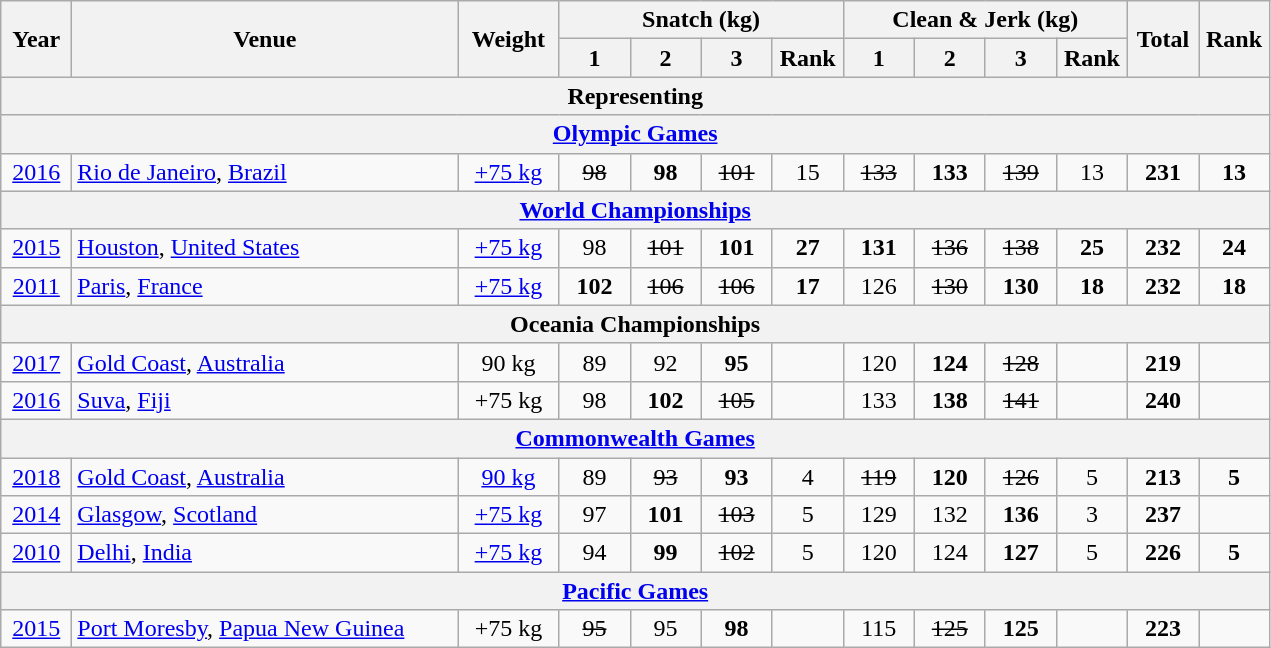<table class = "wikitable" style="text-align:center;">
<tr>
<th rowspan=2 width=40>Year</th>
<th rowspan=2 width=250>Venue</th>
<th rowspan=2 width=60>Weight</th>
<th colspan=4>Snatch (kg)</th>
<th colspan=4>Clean & Jerk (kg)</th>
<th rowspan=2 width=40>Total</th>
<th rowspan=2 width=40>Rank</th>
</tr>
<tr>
<th width=40>1</th>
<th width=40>2</th>
<th width=40>3</th>
<th width=40>Rank</th>
<th width=40>1</th>
<th width=40>2</th>
<th width=40>3</th>
<th width=40>Rank</th>
</tr>
<tr>
<th colspan=13>Representing </th>
</tr>
<tr>
<th colspan=13><a href='#'>Olympic Games</a></th>
</tr>
<tr>
<td><a href='#'>2016</a></td>
<td align=left> <a href='#'>Rio de Janeiro</a>, <a href='#'>Brazil</a></td>
<td><a href='#'>+75 kg</a></td>
<td><s>98</s></td>
<td><strong>98</strong></td>
<td><s>101</s></td>
<td>15</td>
<td><s>133</s></td>
<td><strong>133</strong></td>
<td><s>139</s></td>
<td>13</td>
<td><strong>231</strong></td>
<td><strong>13</strong></td>
</tr>
<tr>
<th colspan=13><a href='#'>World Championships</a></th>
</tr>
<tr>
<td><a href='#'>2015</a></td>
<td align=left> <a href='#'>Houston</a>, <a href='#'>United States</a></td>
<td><a href='#'>+75 kg</a></td>
<td>98</td>
<td><s>101</s></td>
<td><strong>101</strong></td>
<td><strong>27</strong></td>
<td><strong>131</strong></td>
<td><s>136</s></td>
<td><s>138</s></td>
<td><strong>25</strong></td>
<td><strong>232</strong></td>
<td><strong>24</strong></td>
</tr>
<tr>
<td><a href='#'>2011</a></td>
<td align=left> <a href='#'>Paris</a>, <a href='#'>France</a></td>
<td><a href='#'>+75 kg</a></td>
<td><strong>102</strong></td>
<td><s>106</s></td>
<td><s>106</s></td>
<td><strong>17</strong></td>
<td>126</td>
<td><s>130</s></td>
<td><strong>130</strong></td>
<td><strong>18</strong></td>
<td><strong>232</strong></td>
<td><strong>18</strong></td>
</tr>
<tr>
<th colspan=13>Oceania Championships</th>
</tr>
<tr>
<td><a href='#'>2017</a></td>
<td align=left> <a href='#'>Gold Coast</a>, <a href='#'>Australia</a></td>
<td>90 kg</td>
<td>89</td>
<td>92</td>
<td><strong>95</strong></td>
<td><strong></strong></td>
<td>120</td>
<td><strong>124</strong></td>
<td><s>128</s></td>
<td><strong></strong></td>
<td><strong>219</strong></td>
<td><strong></strong></td>
</tr>
<tr>
<td><a href='#'>2016</a></td>
<td align=left> <a href='#'>Suva</a>, <a href='#'>Fiji</a></td>
<td>+75 kg</td>
<td>98</td>
<td><strong>102</strong></td>
<td><s>105</s></td>
<td><strong></strong></td>
<td>133</td>
<td><strong>138</strong></td>
<td><s>141</s></td>
<td><strong></strong></td>
<td><strong>240</strong></td>
<td><strong></strong></td>
</tr>
<tr>
<th colspan=13><a href='#'>Commonwealth Games</a></th>
</tr>
<tr>
<td><a href='#'>2018</a></td>
<td align=left> <a href='#'>Gold Coast</a>, <a href='#'>Australia</a></td>
<td><a href='#'>90 kg</a></td>
<td>89</td>
<td><s>93</s></td>
<td><strong>93</strong></td>
<td>4</td>
<td><s>119</s></td>
<td><strong>120</strong></td>
<td><s>126</s></td>
<td>5</td>
<td><strong>213</strong></td>
<td><strong>5</strong></td>
</tr>
<tr>
<td><a href='#'>2014</a></td>
<td align=left> <a href='#'>Glasgow</a>, <a href='#'>Scotland</a></td>
<td><a href='#'>+75 kg</a></td>
<td>97</td>
<td><strong>101</strong></td>
<td><s>103</s></td>
<td>5</td>
<td>129</td>
<td>132</td>
<td><strong>136</strong></td>
<td>3</td>
<td><strong>237</strong></td>
<td><strong></strong></td>
</tr>
<tr>
<td><a href='#'>2010</a></td>
<td align=left> <a href='#'>Delhi</a>, <a href='#'>India</a></td>
<td><a href='#'>+75 kg</a></td>
<td>94</td>
<td><strong>99</strong></td>
<td><s>102</s></td>
<td>5</td>
<td>120</td>
<td>124</td>
<td><strong>127</strong></td>
<td>5</td>
<td><strong>226</strong></td>
<td><strong>5</strong></td>
</tr>
<tr>
<th colspan=13><a href='#'>Pacific Games</a></th>
</tr>
<tr>
<td><a href='#'>2015</a></td>
<td align=left> <a href='#'>Port Moresby</a>, <a href='#'>Papua New Guinea</a></td>
<td>+75 kg</td>
<td><s>95</s></td>
<td>95</td>
<td><strong>98</strong></td>
<td><strong></strong></td>
<td>115</td>
<td><s>125</s></td>
<td><strong>125</strong></td>
<td><strong></strong></td>
<td><strong>223</strong></td>
<td><strong></strong></td>
</tr>
</table>
